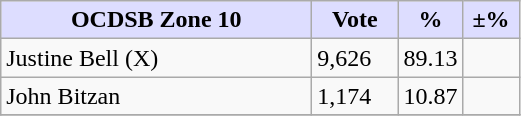<table class="wikitable">
<tr>
<th style="background:#DDDDFF" width="200px">OCDSB Zone 10</th>
<th style="background:#DDDDFF" width="50px">Vote</th>
<th style="background:#DDDDFF" width="30px">%</th>
<th style="background:#DDDDFF" width="30px">±%</th>
</tr>
<tr>
<td>Justine Bell (X)</td>
<td>9,626</td>
<td>89.13</td>
<td></td>
</tr>
<tr>
<td>John Bitzan</td>
<td>1,174</td>
<td>10.87</td>
<td></td>
</tr>
<tr>
</tr>
</table>
